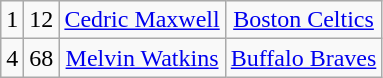<table class="wikitable">
<tr style="text-align:center;" bgcolor="">
<td>1</td>
<td>12</td>
<td><a href='#'>Cedric Maxwell</a></td>
<td><a href='#'>Boston Celtics</a></td>
</tr>
<tr style="text-align:center;" bgcolor="">
<td>4</td>
<td>68</td>
<td><a href='#'>Melvin Watkins</a></td>
<td><a href='#'>Buffalo Braves</a></td>
</tr>
</table>
